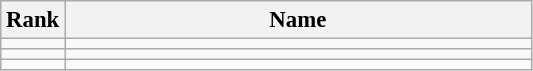<table class="wikitable" style="font-size:95%;">
<tr>
<th>Rank</th>
<th align="left" style="width: 20em">Name</th>
</tr>
<tr>
<td align="center"></td>
<td></td>
</tr>
<tr>
<td align="center"></td>
<td></td>
</tr>
<tr>
<td align="center"></td>
<td></td>
</tr>
</table>
